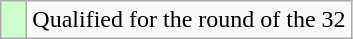<table class=wikitable>
<tr>
<td width=10px style="background-color:#ccffcc;"></td>
<td>Qualified for the round of the 32</td>
</tr>
</table>
